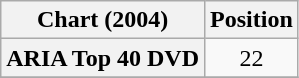<table class="wikitable sortable plainrowheaders" style="text-align:center">
<tr>
<th scope="col">Chart (2004)</th>
<th scope="col">Position</th>
</tr>
<tr>
<th scope="row">ARIA Top 40 DVD</th>
<td>22</td>
</tr>
<tr>
</tr>
</table>
